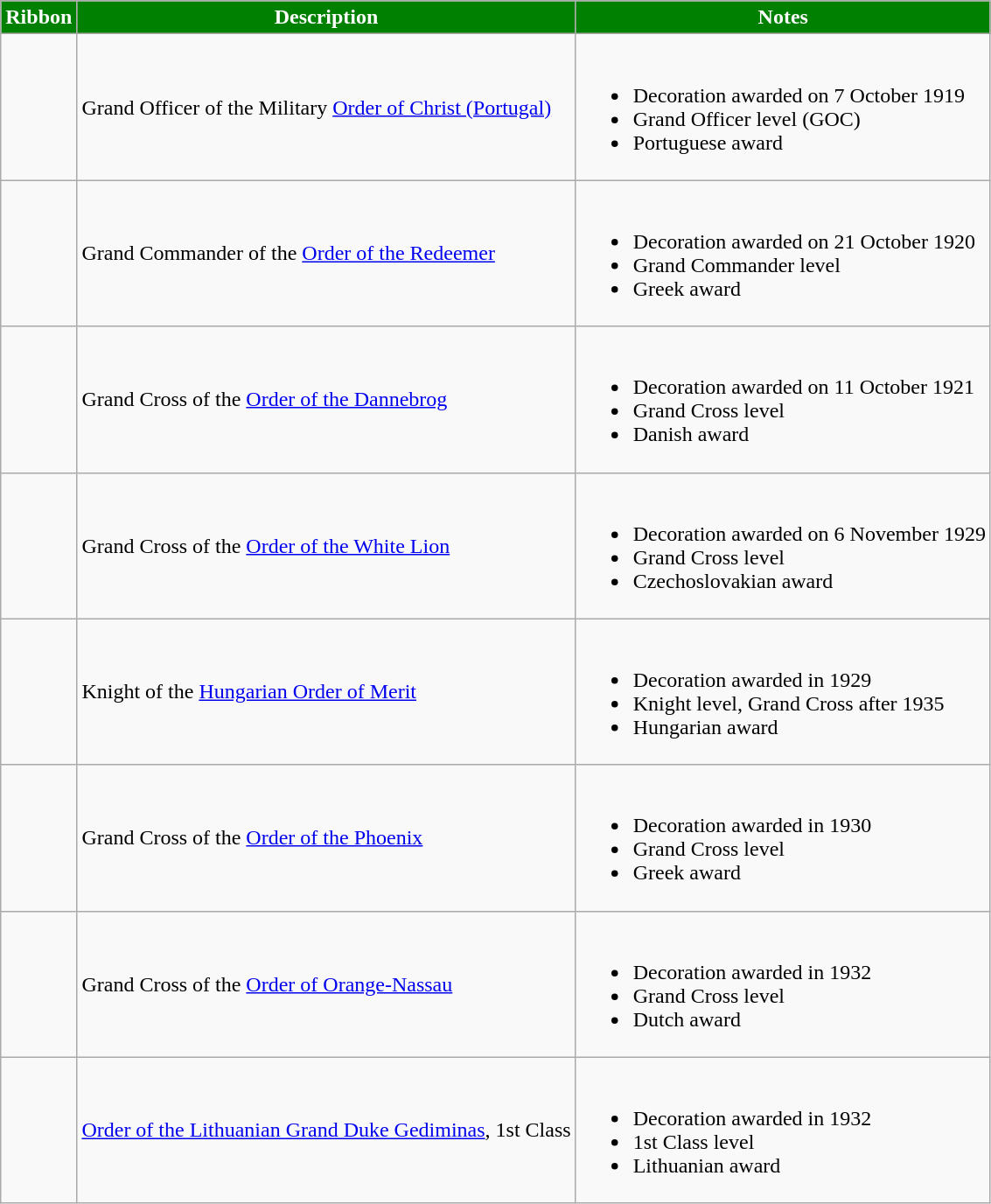<table class="wikitable">
<tr style="background:Green;color:White" align="center">
<td><strong>Ribbon</strong></td>
<td><strong>Description</strong></td>
<td><strong>Notes</strong></td>
</tr>
<tr>
<td></td>
<td>Grand Officer of the Military <a href='#'>Order of Christ (Portugal)</a></td>
<td><br><ul><li>Decoration awarded on 7 October 1919</li><li>Grand Officer level (GOC)</li><li> Portuguese award</li></ul></td>
</tr>
<tr>
<td></td>
<td>Grand Commander of the <a href='#'>Order of the Redeemer</a></td>
<td><br><ul><li>Decoration awarded on 21 October 1920</li><li>Grand Commander level</li><li> Greek award</li></ul></td>
</tr>
<tr>
<td></td>
<td>Grand Cross of the <a href='#'>Order of the Dannebrog</a></td>
<td><br><ul><li>Decoration awarded on 11 October 1921</li><li>Grand Cross level</li><li> Danish award</li></ul></td>
</tr>
<tr>
<td></td>
<td>Grand Cross of the <a href='#'>Order of the White Lion</a></td>
<td><br><ul><li>Decoration awarded on 6 November 1929</li><li>Grand Cross level</li><li> Czechoslovakian award</li></ul></td>
</tr>
<tr>
<td></td>
<td>Knight of the <a href='#'>Hungarian Order of Merit</a></td>
<td><br><ul><li>Decoration awarded in 1929</li><li>Knight level, Grand Cross after 1935</li><li> Hungarian award</li></ul></td>
</tr>
<tr>
<td></td>
<td>Grand Cross of the <a href='#'>Order of the Phoenix</a></td>
<td><br><ul><li>Decoration awarded in 1930</li><li>Grand Cross level</li><li> Greek award</li></ul></td>
</tr>
<tr>
<td></td>
<td>Grand Cross of the <a href='#'>Order of Orange-Nassau</a></td>
<td><br><ul><li>Decoration awarded in 1932</li><li>Grand Cross level</li><li> Dutch award</li></ul></td>
</tr>
<tr>
<td></td>
<td><a href='#'>Order of the Lithuanian Grand Duke Gediminas</a>, 1st Class</td>
<td><br><ul><li>Decoration awarded in 1932</li><li>1st Class level</li><li> Lithuanian award</li></ul></td>
</tr>
</table>
